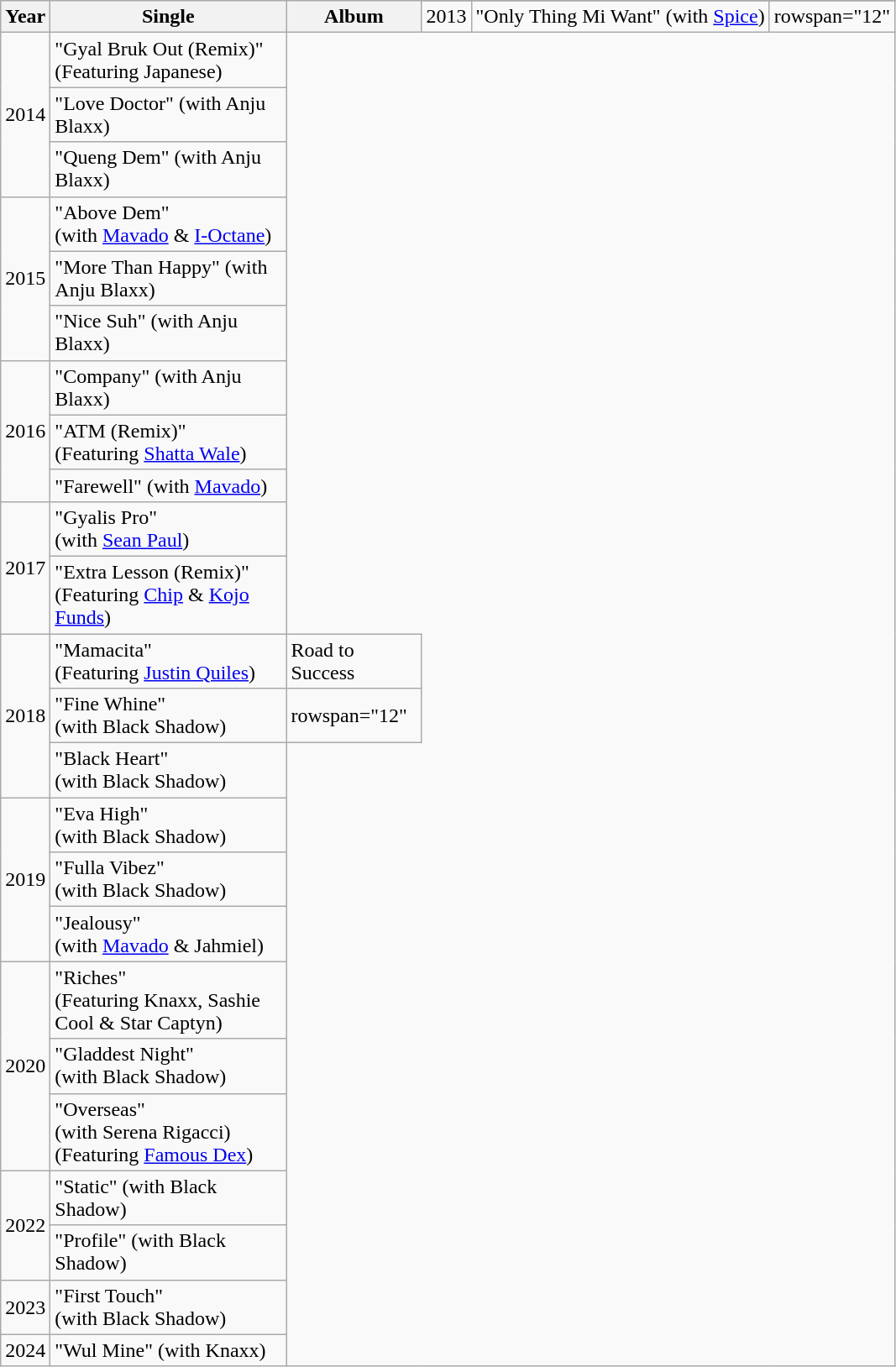<table class="wikitable sortable">
<tr>
<th rowspan="2" align="center" width="10">Year</th>
<th rowspan="2" align="center" width="180">Single</th>
<th rowspan="2" align="center" width="100">Album</th>
</tr>
<tr>
<td>2013</td>
<td>"Only Thing Mi Want" (with <a href='#'>Spice</a>)</td>
<td>rowspan="12" </td>
</tr>
<tr>
<td rowspan="3">2014</td>
<td>"Gyal Bruk Out (Remix)" (Featuring Japanese)</td>
</tr>
<tr>
<td>"Love Doctor" (with Anju Blaxx)</td>
</tr>
<tr>
<td>"Queng Dem" (with Anju Blaxx)</td>
</tr>
<tr>
<td rowspan="3">2015</td>
<td>"Above Dem"<br>(with <a href='#'>Mavado</a> & <a href='#'>I-Octane</a>)</td>
</tr>
<tr>
<td>"More Than Happy" (with Anju Blaxx)</td>
</tr>
<tr>
<td>"Nice Suh" (with Anju Blaxx)</td>
</tr>
<tr>
<td rowspan="3" align="center">2016</td>
<td>"Company" (with Anju Blaxx)</td>
</tr>
<tr>
<td>"ATM (Remix)"<br>(Featuring <a href='#'>Shatta Wale</a>)</td>
</tr>
<tr>
<td>"Farewell" (with <a href='#'>Mavado</a>)</td>
</tr>
<tr>
<td rowspan="2" align="center">2017</td>
<td>"Gyalis Pro"<br>(with <a href='#'>Sean Paul</a>)</td>
</tr>
<tr>
<td>"Extra Lesson (Remix)" (Featuring <a href='#'>Chip</a> & <a href='#'>Kojo Funds</a>)</td>
</tr>
<tr>
<td rowspan="3" align="center">2018</td>
<td>"Mamacita"<br>(Featuring <a href='#'>Justin Quiles</a>)</td>
<td>Road to Success</td>
</tr>
<tr>
<td>"Fine Whine"<br>(with Black Shadow)</td>
<td>rowspan="12" </td>
</tr>
<tr>
<td>"Black Heart"<br>(with Black Shadow)</td>
</tr>
<tr>
<td rowspan="3" align="center">2019</td>
<td>"Eva High"<br>(with Black Shadow)</td>
</tr>
<tr>
<td>"Fulla Vibez"<br>(with Black Shadow)</td>
</tr>
<tr>
<td>"Jealousy"<br>(with <a href='#'>Mavado</a> & Jahmiel)</td>
</tr>
<tr>
<td rowspan="3" align="center">2020</td>
<td>"Riches"<br>(Featuring Knaxx, Sashie Cool & Star Captyn)</td>
</tr>
<tr>
<td>"Gladdest Night"<br>(with Black Shadow)</td>
</tr>
<tr>
<td>"Overseas"<br>(with Serena Rigacci) (Featuring <a href='#'>Famous Dex</a>)</td>
</tr>
<tr>
<td rowspan="2" align="center">2022</td>
<td>"Static" (with Black Shadow)</td>
</tr>
<tr>
<td>"Profile" (with Black Shadow)</td>
</tr>
<tr>
<td>2023</td>
<td>"First Touch"<br>(with Black Shadow)</td>
</tr>
<tr>
<td>2024</td>
<td>"Wul Mine" (with Knaxx)</td>
</tr>
</table>
